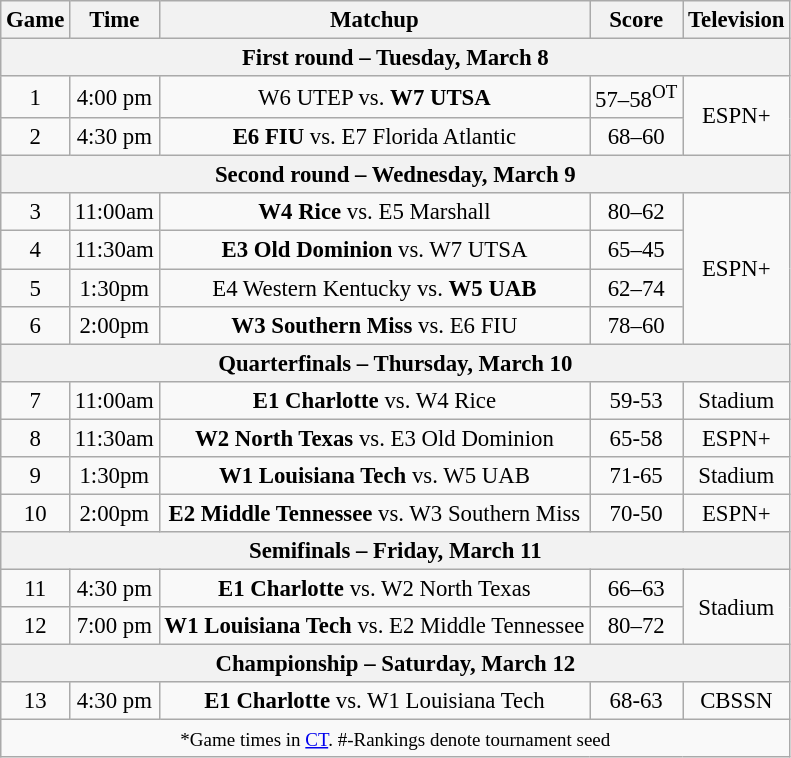<table class="wikitable" style="font-size: 95%; text-align:center">
<tr>
<th>Game</th>
<th>Time</th>
<th>Matchup</th>
<th>Score</th>
<th>Television</th>
</tr>
<tr>
<th colspan="6">First round – Tuesday, March 8</th>
</tr>
<tr>
<td>1</td>
<td>4:00 pm</td>
<td>W6 UTEP  vs. <strong>W7 UTSA </strong></td>
<td>57–58<sup>OT</sup></td>
<td rowspan="2">ESPN+</td>
</tr>
<tr>
<td>2</td>
<td>4:30 pm</td>
<td><strong>E6 FIU </strong> vs. E7 Florida Atlantic</td>
<td>68–60</td>
</tr>
<tr>
<th colspan="6">Second round – Wednesday, March 9</th>
</tr>
<tr>
<td>3</td>
<td>11:00am</td>
<td><strong>W4 Rice</strong> vs. E5 Marshall</td>
<td>80–62</td>
<td rowspan="4">ESPN+</td>
</tr>
<tr>
<td>4</td>
<td>11:30am</td>
<td><strong>E3 Old Dominion</strong> vs. W7 UTSA</td>
<td>65–45</td>
</tr>
<tr>
<td>5</td>
<td>1:30pm</td>
<td>E4 Western Kentucky vs. <strong>W5 UAB</strong></td>
<td>62–74</td>
</tr>
<tr>
<td>6</td>
<td>2:00pm</td>
<td><strong>W3 Southern Miss</strong> vs. E6 FIU</td>
<td>78–60</td>
</tr>
<tr>
<th colspan="6">Quarterfinals – Thursday, March 10</th>
</tr>
<tr>
<td>7</td>
<td>11:00am</td>
<td><strong>E1 Charlotte</strong> vs. W4 Rice</td>
<td>59-53</td>
<td>Stadium</td>
</tr>
<tr>
<td>8</td>
<td>11:30am</td>
<td><strong>W2 North Texas</strong> vs. E3 Old Dominion</td>
<td>65-58</td>
<td>ESPN+</td>
</tr>
<tr>
<td>9</td>
<td>1:30pm</td>
<td><strong>W1 Louisiana Tech</strong> vs. W5 UAB</td>
<td>71-65</td>
<td>Stadium</td>
</tr>
<tr>
<td>10</td>
<td>2:00pm</td>
<td><strong>E2 Middle Tennessee</strong> vs. W3 Southern Miss</td>
<td>70-50</td>
<td>ESPN+</td>
</tr>
<tr>
<th colspan="6">Semifinals – Friday, March 11</th>
</tr>
<tr>
<td>11</td>
<td>4:30 pm</td>
<td><strong>E1 Charlotte</strong> vs. W2 North Texas</td>
<td>66–63</td>
<td rowspan="2">Stadium</td>
</tr>
<tr>
<td>12</td>
<td>7:00 pm</td>
<td><strong>W1 Louisiana Tech</strong> vs. E2 Middle Tennessee</td>
<td>80–72</td>
</tr>
<tr>
<th colspan="6">Championship – Saturday, March 12</th>
</tr>
<tr>
<td>13</td>
<td>4:30 pm</td>
<td><strong>E1 Charlotte</strong> vs. W1 Louisiana Tech</td>
<td>68-63</td>
<td>CBSSN</td>
</tr>
<tr>
<td colspan="6"><small>*Game times in <a href='#'>CT</a>. #-Rankings denote tournament seed</small></td>
</tr>
</table>
